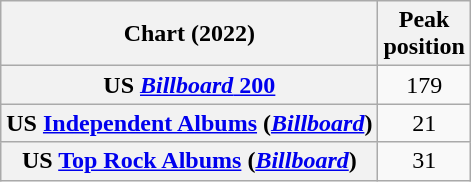<table class="wikitable sortable plainrowheaders" style="text-align:center">
<tr>
<th scope="col">Chart (2022)</th>
<th scope="col">Peak<br>position</th>
</tr>
<tr>
<th scope="row">US <a href='#'><em>Billboard</em> 200</a></th>
<td>179</td>
</tr>
<tr>
<th scope="row">US <a href='#'>Independent Albums</a> (<em><a href='#'>Billboard</a></em>)</th>
<td>21</td>
</tr>
<tr>
<th scope="row">US <a href='#'>Top Rock Albums</a> (<em><a href='#'>Billboard</a></em>)</th>
<td>31</td>
</tr>
</table>
